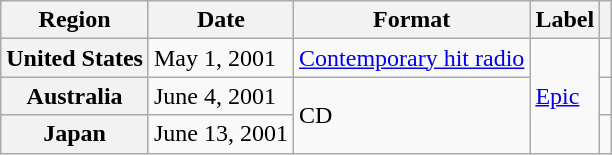<table class="wikitable plainrowheaders">
<tr>
<th scope="col">Region</th>
<th scope="col">Date</th>
<th scope="col">Format</th>
<th scope="col">Label</th>
<th scope="col"></th>
</tr>
<tr>
<th scope="row">United States</th>
<td>May 1, 2001</td>
<td><a href='#'>Contemporary hit radio</a></td>
<td rowspan="3"><a href='#'>Epic</a></td>
<td></td>
</tr>
<tr>
<th scope="row">Australia</th>
<td>June 4, 2001</td>
<td rowspan="2">CD</td>
<td></td>
</tr>
<tr>
<th scope="row">Japan</th>
<td>June 13, 2001</td>
<td></td>
</tr>
</table>
